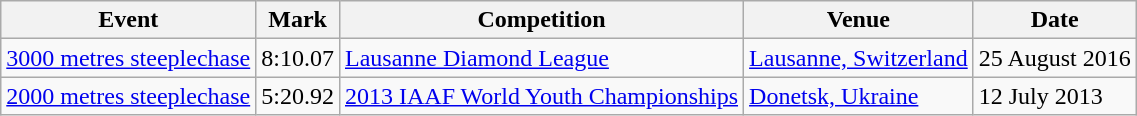<table class=wikitable>
<tr>
<th>Event</th>
<th>Mark</th>
<th>Competition</th>
<th>Venue</th>
<th>Date</th>
</tr>
<tr>
<td><a href='#'>3000 metres steeplechase</a></td>
<td>8:10.07</td>
<td><a href='#'>Lausanne Diamond League</a></td>
<td><a href='#'>Lausanne, Switzerland</a></td>
<td>25 August 2016</td>
</tr>
<tr>
<td><a href='#'>2000 metres steeplechase</a></td>
<td>5:20.92 </td>
<td><a href='#'>2013 IAAF World Youth Championships</a></td>
<td><a href='#'>Donetsk, Ukraine</a></td>
<td>12 July 2013</td>
</tr>
</table>
